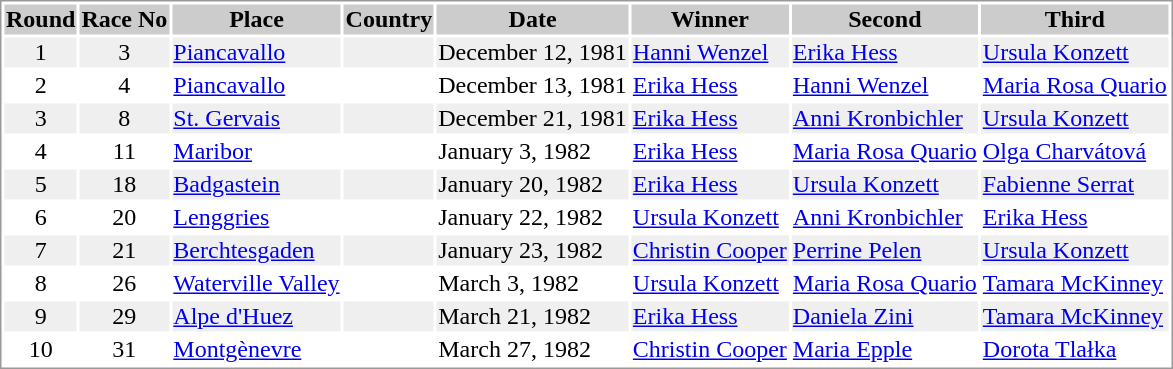<table border="0" style="border: 1px solid #999; background-color:#FFFFFF; text-align:center">
<tr align="center" bgcolor="#CCCCCC">
<th>Round</th>
<th>Race No</th>
<th>Place</th>
<th>Country</th>
<th>Date</th>
<th>Winner</th>
<th>Second</th>
<th>Third</th>
</tr>
<tr bgcolor="#EFEFEF">
<td>1</td>
<td>3</td>
<td align="left"><a href='#'>Piancavallo</a></td>
<td align="left"></td>
<td align="left">December 12, 1981</td>
<td align="left"> <a href='#'>Hanni Wenzel</a></td>
<td align="left"> <a href='#'>Erika Hess</a></td>
<td align="left"> <a href='#'>Ursula Konzett</a></td>
</tr>
<tr>
<td>2</td>
<td>4</td>
<td align="left"><a href='#'>Piancavallo</a></td>
<td align="left"></td>
<td align="left">December 13, 1981</td>
<td align="left"> <a href='#'>Erika Hess</a></td>
<td align="left"> <a href='#'>Hanni Wenzel</a></td>
<td align="left"> <a href='#'>Maria Rosa Quario</a></td>
</tr>
<tr bgcolor="#EFEFEF">
<td>3</td>
<td>8</td>
<td align="left"><a href='#'>St. Gervais</a></td>
<td align="left"></td>
<td align="left">December 21, 1981</td>
<td align="left"> <a href='#'>Erika Hess</a></td>
<td align="left"> <a href='#'>Anni Kronbichler</a></td>
<td align="left"> <a href='#'>Ursula Konzett</a></td>
</tr>
<tr>
<td>4</td>
<td>11</td>
<td align="left"><a href='#'>Maribor</a></td>
<td align="left"></td>
<td align="left">January 3, 1982</td>
<td align="left"> <a href='#'>Erika Hess</a></td>
<td align="left"> <a href='#'>Maria Rosa Quario</a></td>
<td align="left"> <a href='#'>Olga Charvátová</a></td>
</tr>
<tr bgcolor="#EFEFEF">
<td>5</td>
<td>18</td>
<td align="left"><a href='#'>Badgastein</a></td>
<td align="left"></td>
<td align="left">January 20, 1982</td>
<td align="left"> <a href='#'>Erika Hess</a></td>
<td align="left"> <a href='#'>Ursula Konzett</a></td>
<td align="left"> <a href='#'>Fabienne Serrat</a></td>
</tr>
<tr>
<td>6</td>
<td>20</td>
<td align="left"><a href='#'>Lenggries</a></td>
<td align="left"></td>
<td align="left">January 22, 1982</td>
<td align="left"> <a href='#'>Ursula Konzett</a></td>
<td align="left"> <a href='#'>Anni Kronbichler</a></td>
<td align="left"> <a href='#'>Erika Hess</a></td>
</tr>
<tr bgcolor="#EFEFEF">
<td>7</td>
<td>21</td>
<td align="left"><a href='#'>Berchtesgaden</a></td>
<td align="left"></td>
<td align="left">January 23, 1982</td>
<td align="left"> <a href='#'>Christin Cooper</a></td>
<td align="left"> <a href='#'>Perrine Pelen</a></td>
<td align="left"> <a href='#'>Ursula Konzett</a></td>
</tr>
<tr>
<td>8</td>
<td>26</td>
<td align="left"><a href='#'>Waterville Valley</a></td>
<td align="left"></td>
<td align="left">March 3, 1982</td>
<td align="left"> <a href='#'>Ursula Konzett</a></td>
<td align="left"> <a href='#'>Maria Rosa Quario</a></td>
<td align="left"> <a href='#'>Tamara McKinney</a></td>
</tr>
<tr bgcolor="#EFEFEF">
<td>9</td>
<td>29</td>
<td align="left"><a href='#'>Alpe d'Huez</a></td>
<td align="left"></td>
<td align="left">March 21, 1982</td>
<td align="left"> <a href='#'>Erika Hess</a></td>
<td align="left"> <a href='#'>Daniela Zini</a></td>
<td align="left"> <a href='#'>Tamara McKinney</a></td>
</tr>
<tr>
<td>10</td>
<td>31</td>
<td align="left"><a href='#'>Montgènevre</a></td>
<td align="left"></td>
<td align="left">March 27, 1982</td>
<td align="left"> <a href='#'>Christin Cooper</a></td>
<td align="left"> <a href='#'>Maria Epple</a></td>
<td align="left"> <a href='#'>Dorota Tlałka</a></td>
</tr>
</table>
